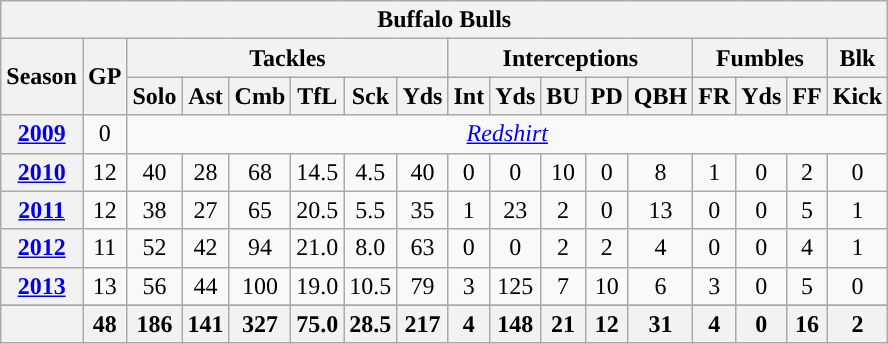<table class="wikitable" style="text-align:center;">
<tr>
<th colspan="19"><strong>Buffalo Bulls</strong></th>
</tr>
<tr>
<th rowspan="2">Season</th>
<th rowspan="2">GP</th>
<th colspan="6">Tackles</th>
<th colspan="5">Interceptions</th>
<th colspan="3">Fumbles</th>
<th>Blk</th>
</tr>
<tr>
<th>Solo</th>
<th>Ast</th>
<th>Cmb</th>
<th>TfL</th>
<th>Sck</th>
<th>Yds</th>
<th>Int</th>
<th>Yds</th>
<th>BU</th>
<th>PD</th>
<th>QBH</th>
<th>FR</th>
<th>Yds</th>
<th>FF</th>
<th>Kick</th>
</tr>
<tr>
<th><a href='#'>2009</a></th>
<td>0</td>
<td colspan="16"> <em><a href='#'>Redshirt</a></em></td>
</tr>
<tr>
<th><a href='#'>2010</a></th>
<td>12</td>
<td>40</td>
<td>28</td>
<td>68</td>
<td>14.5</td>
<td>4.5</td>
<td>40</td>
<td>0</td>
<td>0</td>
<td>10</td>
<td>0</td>
<td>8</td>
<td>1</td>
<td>0</td>
<td>2</td>
<td>0</td>
</tr>
<tr>
<th><a href='#'>2011</a></th>
<td>12</td>
<td>38</td>
<td>27</td>
<td>65</td>
<td>20.5</td>
<td>5.5</td>
<td>35</td>
<td>1</td>
<td>23</td>
<td>2</td>
<td>0</td>
<td>13</td>
<td>0</td>
<td>0</td>
<td>5</td>
<td>1</td>
</tr>
<tr>
<th><a href='#'>2012</a></th>
<td>11</td>
<td>52</td>
<td>42</td>
<td>94</td>
<td>21.0</td>
<td>8.0</td>
<td>63</td>
<td>0</td>
<td>0</td>
<td>2</td>
<td>2</td>
<td>4</td>
<td>0</td>
<td>0</td>
<td>4</td>
<td>1</td>
</tr>
<tr>
<th><a href='#'>2013</a></th>
<td>13</td>
<td>56</td>
<td>44</td>
<td>100</td>
<td>19.0</td>
<td>10.5</td>
<td>79</td>
<td>3</td>
<td>125</td>
<td>7</td>
<td>10</td>
<td>6</td>
<td>3</td>
<td>0</td>
<td>5</td>
<td>0</td>
</tr>
<tr>
</tr>
<tr>
<th></th>
<th>48</th>
<th>186</th>
<th>141</th>
<th>327</th>
<th>75.0</th>
<th>28.5</th>
<th>217</th>
<th>4</th>
<th>148</th>
<th>21</th>
<th>12</th>
<th>31</th>
<th>4</th>
<th>0</th>
<th>16</th>
<th>2</th>
</tr>
</table>
